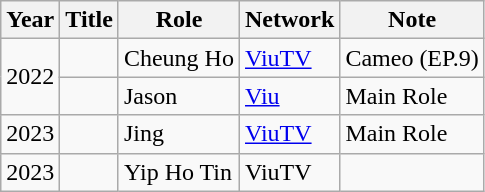<table class="wikitable plainrowheaders">
<tr>
<th scope="col">Year</th>
<th scope="col">Title</th>
<th scope="col">Role</th>
<th scope="col">Network</th>
<th scope="col">Note</th>
</tr>
<tr>
<td rowspan="2">2022</td>
<td><em></em></td>
<td>Cheung Ho</td>
<td><a href='#'>ViuTV</a></td>
<td>Cameo (EP.9)</td>
</tr>
<tr>
<td><em></em></td>
<td>Jason</td>
<td><a href='#'>Viu</a></td>
<td>Main Role</td>
</tr>
<tr>
<td>2023</td>
<td><em></em></td>
<td>Jing</td>
<td><a href='#'>ViuTV</a></td>
<td>Main Role</td>
</tr>
<tr>
<td>2023</td>
<td><em></em></td>
<td>Yip Ho Tin</td>
<td>ViuTV</td>
<td></td>
</tr>
</table>
